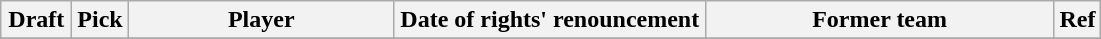<table class="wikitable sortable" style="text-align:left">
<tr>
<th style="width:40px">Draft</th>
<th style="width:30px">Pick</th>
<th style="width:170px">Player</th>
<th style="width:200px">Date of rights' renouncement</th>
<th style="width:225px">Former team</th>
<th class="unsortbale">Ref</th>
</tr>
<tr>
</tr>
</table>
